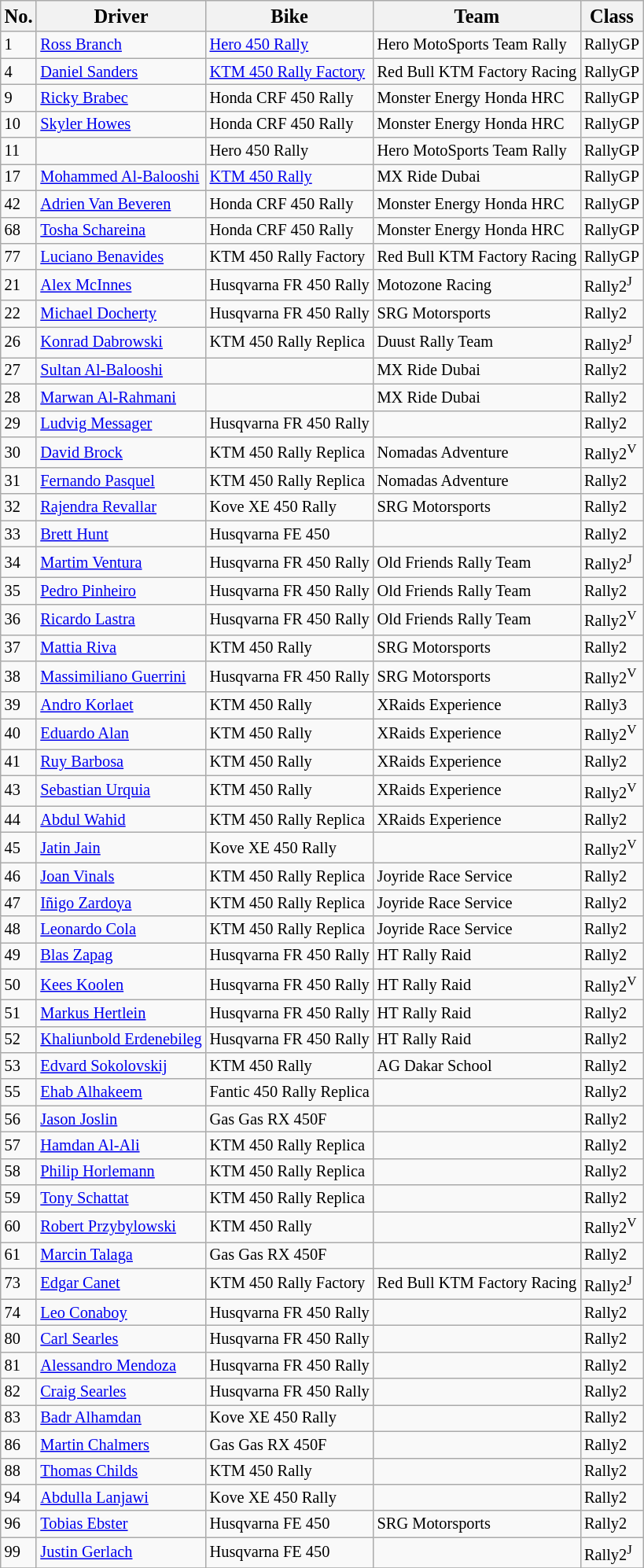<table class="wikitable sortable" style="font-size:85%;">
<tr>
<th><big>No.</big></th>
<th><big>Driver</big></th>
<th><big>Bike</big></th>
<th><big>Team</big></th>
<th><big>Class</big></th>
</tr>
<tr>
<td>1</td>
<td> <a href='#'>Ross Branch</a></td>
<td><a href='#'>Hero 450 Rally</a></td>
<td>Hero MotoSports Team Rally</td>
<td>RallyGP</td>
</tr>
<tr>
<td>4</td>
<td> <a href='#'> Daniel Sanders</a></td>
<td><a href='#'>KTM 450 Rally Factory</a></td>
<td>Red Bull KTM Factory Racing</td>
<td>RallyGP</td>
</tr>
<tr>
<td>9</td>
<td> <a href='#'>Ricky Brabec</a></td>
<td>Honda CRF 450 Rally</td>
<td>Monster Energy Honda HRC</td>
<td>RallyGP</td>
</tr>
<tr>
<td>10</td>
<td> <a href='#'>Skyler Howes</a></td>
<td>Honda CRF 450 Rally</td>
<td>Monster Energy Honda HRC</td>
<td>RallyGP</td>
</tr>
<tr>
<td>11</td>
<td> </td>
<td>Hero 450 Rally</td>
<td>Hero MotoSports Team Rally</td>
<td>RallyGP</td>
</tr>
<tr>
<td>17</td>
<td> <a href='#'>Mohammed Al-Balooshi</a></td>
<td><a href='#'>KTM 450 Rally</a></td>
<td>MX Ride Dubai</td>
<td>RallyGP</td>
</tr>
<tr>
<td>42</td>
<td> <a href='#'>Adrien Van Beveren</a></td>
<td>Honda CRF 450 Rally</td>
<td>Monster Energy Honda HRC</td>
<td>RallyGP</td>
</tr>
<tr>
<td>68</td>
<td> <a href='#'>Tosha Schareina</a></td>
<td>Honda CRF 450 Rally</td>
<td>Monster Energy Honda HRC</td>
<td>RallyGP</td>
</tr>
<tr>
<td>77</td>
<td> <a href='#'>Luciano Benavides</a></td>
<td>KTM 450 Rally Factory</td>
<td>Red Bull KTM Factory Racing</td>
<td>RallyGP</td>
</tr>
<tr>
<td>21</td>
<td> <a href='#'>Alex McInnes</a></td>
<td>Husqvarna FR 450 Rally</td>
<td>Motozone Racing</td>
<td>Rally2<sup>J</sup></td>
</tr>
<tr>
<td>22</td>
<td> <a href='#'>Michael Docherty</a></td>
<td>Husqvarna FR 450 Rally</td>
<td>SRG Motorsports</td>
<td>Rally2</td>
</tr>
<tr>
<td>26</td>
<td> <a href='#'>Konrad Dabrowski</a></td>
<td>KTM 450 Rally Replica</td>
<td>Duust Rally Team</td>
<td>Rally2<sup>J</sup></td>
</tr>
<tr>
<td>27</td>
<td> <a href='#'>Sultan Al-Balooshi</a></td>
<td></td>
<td>MX Ride Dubai</td>
<td>Rally2</td>
</tr>
<tr>
<td>28</td>
<td> <a href='#'>Marwan Al-Rahmani</a></td>
<td></td>
<td>MX Ride Dubai</td>
<td>Rally2</td>
</tr>
<tr>
<td>29</td>
<td> <a href='#'>Ludvig Messager</a></td>
<td>Husqvarna FR 450 Rally</td>
<td></td>
<td>Rally2</td>
</tr>
<tr>
<td>30</td>
<td> <a href='#'>David Brock</a></td>
<td>KTM 450 Rally Replica</td>
<td>Nomadas Adventure</td>
<td>Rally2<sup>V</sup></td>
</tr>
<tr>
<td>31</td>
<td> <a href='#'>Fernando Pasquel</a></td>
<td>KTM 450 Rally Replica</td>
<td>Nomadas Adventure</td>
<td>Rally2</td>
</tr>
<tr>
<td>32</td>
<td> <a href='#'>Rajendra Revallar</a></td>
<td>Kove XE 450 Rally</td>
<td>SRG Motorsports</td>
<td>Rally2</td>
</tr>
<tr>
<td>33</td>
<td> <a href='#'>Brett Hunt</a></td>
<td>Husqvarna FE 450</td>
<td></td>
<td>Rally2</td>
</tr>
<tr>
<td>34</td>
<td> <a href='#'>Martim Ventura</a></td>
<td>Husqvarna FR 450 Rally</td>
<td>Old Friends Rally Team</td>
<td>Rally2<sup>J</sup></td>
</tr>
<tr>
<td>35</td>
<td> <a href='#'>Pedro Pinheiro</a></td>
<td>Husqvarna FR 450 Rally</td>
<td>Old Friends Rally Team</td>
<td>Rally2</td>
</tr>
<tr>
<td>36</td>
<td> <a href='#'>Ricardo Lastra</a></td>
<td>Husqvarna FR 450 Rally</td>
<td>Old Friends Rally Team</td>
<td>Rally2<sup>V</sup></td>
</tr>
<tr>
<td>37</td>
<td> <a href='#'>Mattia Riva</a></td>
<td>KTM 450 Rally</td>
<td>SRG Motorsports</td>
<td>Rally2</td>
</tr>
<tr>
<td>38</td>
<td> <a href='#'>Massimiliano Guerrini</a></td>
<td>Husqvarna FR 450 Rally</td>
<td>SRG Motorsports</td>
<td>Rally2<sup>V</sup></td>
</tr>
<tr>
<td>39</td>
<td> <a href='#'>Andro Korlaet</a></td>
<td>KTM 450 Rally</td>
<td>XRaids Experience</td>
<td>Rally3</td>
</tr>
<tr>
<td>40</td>
<td> <a href='#'>Eduardo Alan</a></td>
<td>KTM 450 Rally</td>
<td>XRaids Experience</td>
<td>Rally2<sup>V</sup></td>
</tr>
<tr>
<td>41</td>
<td> <a href='#'>Ruy Barbosa</a></td>
<td>KTM 450 Rally</td>
<td>XRaids Experience</td>
<td>Rally2</td>
</tr>
<tr>
<td>43</td>
<td> <a href='#'>Sebastian Urquia</a></td>
<td>KTM 450 Rally</td>
<td>XRaids Experience</td>
<td>Rally2<sup>V</sup></td>
</tr>
<tr>
<td>44</td>
<td> <a href='#'>Abdul Wahid</a></td>
<td>KTM 450 Rally Replica</td>
<td>XRaids Experience</td>
<td>Rally2</td>
</tr>
<tr>
<td>45</td>
<td> <a href='#'>Jatin Jain</a></td>
<td>Kove XE 450 Rally</td>
<td></td>
<td>Rally2<sup>V</sup></td>
</tr>
<tr>
<td>46</td>
<td> <a href='#'>Joan Vinals</a></td>
<td>KTM 450 Rally Replica</td>
<td>Joyride Race Service</td>
<td>Rally2</td>
</tr>
<tr>
<td>47</td>
<td> <a href='#'>Iñigo Zardoya</a></td>
<td>KTM 450 Rally Replica</td>
<td>Joyride Race Service</td>
<td>Rally2</td>
</tr>
<tr>
<td>48</td>
<td> <a href='#'>Leonardo Cola</a></td>
<td>KTM 450 Rally Replica</td>
<td>Joyride Race Service</td>
<td>Rally2</td>
</tr>
<tr>
<td>49</td>
<td> <a href='#'>Blas Zapag</a></td>
<td>Husqvarna FR 450 Rally</td>
<td>HT Rally Raid</td>
<td>Rally2</td>
</tr>
<tr>
<td>50</td>
<td> <a href='#'>Kees Koolen</a></td>
<td>Husqvarna FR 450 Rally</td>
<td>HT Rally Raid</td>
<td>Rally2<sup>V</sup></td>
</tr>
<tr>
<td>51</td>
<td> <a href='#'>Markus Hertlein</a></td>
<td>Husqvarna FR 450 Rally</td>
<td>HT Rally Raid</td>
<td>Rally2</td>
</tr>
<tr>
<td>52</td>
<td> <a href='#'>Khaliunbold Erdenebileg</a></td>
<td>Husqvarna FR 450 Rally</td>
<td>HT Rally Raid</td>
<td>Rally2</td>
</tr>
<tr>
<td>53</td>
<td> <a href='#'>Edvard Sokolovskij</a></td>
<td>KTM 450 Rally</td>
<td>AG Dakar School</td>
<td>Rally2</td>
</tr>
<tr>
<td>55</td>
<td> <a href='#'>Ehab Alhakeem</a></td>
<td>Fantic 450 Rally Replica</td>
<td></td>
<td>Rally2</td>
</tr>
<tr>
<td>56</td>
<td> <a href='#'>Jason Joslin</a></td>
<td>Gas Gas RX 450F</td>
<td></td>
<td>Rally2</td>
</tr>
<tr>
<td>57</td>
<td> <a href='#'>Hamdan Al-Ali</a></td>
<td>KTM 450 Rally Replica</td>
<td></td>
<td>Rally2</td>
</tr>
<tr>
<td>58</td>
<td> <a href='#'>Philip Horlemann</a></td>
<td>KTM 450 Rally Replica</td>
<td></td>
<td>Rally2</td>
</tr>
<tr>
<td>59</td>
<td> <a href='#'>Tony Schattat</a></td>
<td>KTM 450 Rally Replica</td>
<td></td>
<td>Rally2</td>
</tr>
<tr>
<td>60</td>
<td> <a href='#'>Robert Przybylowski</a></td>
<td>KTM 450 Rally</td>
<td></td>
<td>Rally2<sup>V</sup></td>
</tr>
<tr>
<td>61</td>
<td> <a href='#'>Marcin Talaga</a></td>
<td>Gas Gas RX 450F</td>
<td></td>
<td>Rally2</td>
</tr>
<tr>
<td>73</td>
<td> <a href='#'>Edgar Canet</a></td>
<td>KTM 450 Rally Factory</td>
<td>Red Bull KTM Factory Racing</td>
<td>Rally2<sup>J</sup></td>
</tr>
<tr>
<td>74</td>
<td> <a href='#'>Leo Conaboy</a></td>
<td>Husqvarna FR 450 Rally</td>
<td></td>
<td>Rally2</td>
</tr>
<tr>
<td>80</td>
<td> <a href='#'>Carl Searles</a></td>
<td>Husqvarna FR 450 Rally</td>
<td></td>
<td>Rally2</td>
</tr>
<tr>
<td>81</td>
<td> <a href='#'>Alessandro Mendoza</a></td>
<td>Husqvarna FR 450 Rally</td>
<td></td>
<td>Rally2</td>
</tr>
<tr>
<td>82</td>
<td> <a href='#'>Craig Searles</a></td>
<td>Husqvarna FR 450 Rally</td>
<td></td>
<td>Rally2</td>
</tr>
<tr>
<td>83</td>
<td> <a href='#'>Badr Alhamdan</a></td>
<td>Kove XE 450 Rally</td>
<td></td>
<td>Rally2</td>
</tr>
<tr>
<td>86</td>
<td> <a href='#'>Martin Chalmers</a></td>
<td>Gas Gas RX 450F</td>
<td></td>
<td>Rally2</td>
</tr>
<tr>
<td>88</td>
<td> <a href='#'>Thomas Childs</a></td>
<td>KTM 450 Rally</td>
<td></td>
<td>Rally2</td>
</tr>
<tr>
<td>94</td>
<td> <a href='#'>Abdulla Lanjawi</a></td>
<td>Kove XE 450 Rally</td>
<td></td>
<td>Rally2</td>
</tr>
<tr>
<td>96</td>
<td> <a href='#'>Tobias Ebster</a></td>
<td>Husqvarna FE 450</td>
<td>SRG Motorsports</td>
<td>Rally2</td>
</tr>
<tr>
<td>99</td>
<td> <a href='#'>Justin Gerlach</a></td>
<td>Husqvarna FE 450</td>
<td></td>
<td>Rally2<sup>J</sup></td>
</tr>
<tr>
</tr>
</table>
